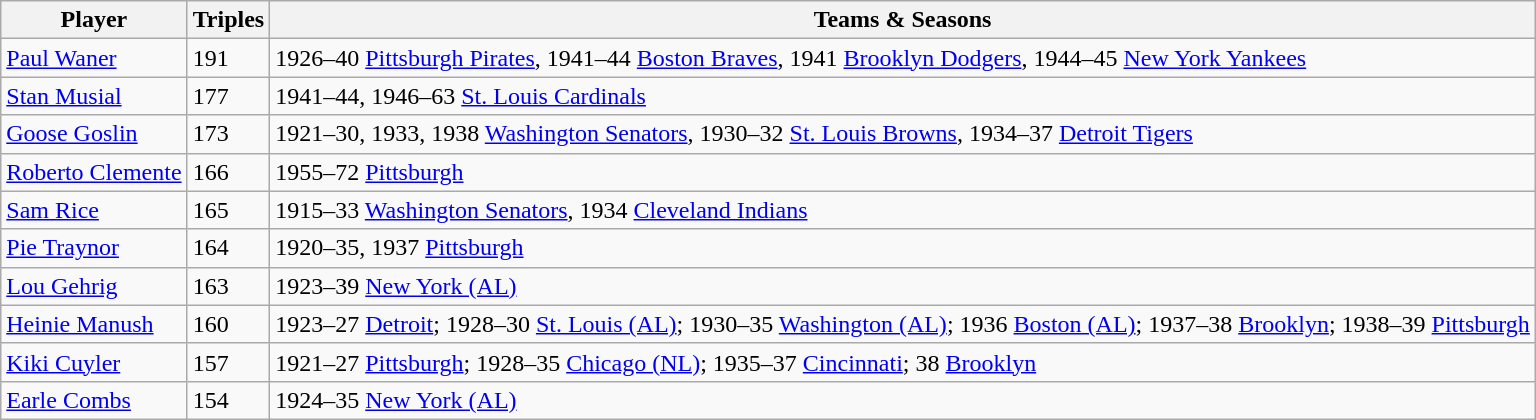<table class="wikitable sortable">
<tr>
<th>Player</th>
<th>Triples</th>
<th>Teams & Seasons</th>
</tr>
<tr>
<td><a href='#'>Paul Waner</a></td>
<td>191</td>
<td>1926–40 <a href='#'>Pittsburgh Pirates</a>, 1941–44 <a href='#'>Boston Braves</a>, 1941 <a href='#'>Brooklyn Dodgers</a>, 1944–45 <a href='#'>New York Yankees</a></td>
</tr>
<tr>
<td><a href='#'>Stan Musial</a></td>
<td>177</td>
<td>1941–44, 1946–63 <a href='#'>St. Louis Cardinals</a></td>
</tr>
<tr>
<td><a href='#'>Goose Goslin</a></td>
<td>173</td>
<td>1921–30, 1933, 1938 <a href='#'>Washington Senators</a>, 1930–32 <a href='#'>St. Louis Browns</a>, 1934–37 <a href='#'>Detroit Tigers</a></td>
</tr>
<tr>
<td><a href='#'>Roberto Clemente</a></td>
<td>166</td>
<td>1955–72 <a href='#'>Pittsburgh</a></td>
</tr>
<tr>
<td><a href='#'>Sam Rice</a></td>
<td>165</td>
<td>1915–33 <a href='#'>Washington Senators</a>, 1934 <a href='#'>Cleveland Indians</a></td>
</tr>
<tr>
<td><a href='#'>Pie Traynor</a></td>
<td>164</td>
<td>1920–35, 1937 <a href='#'>Pittsburgh</a></td>
</tr>
<tr>
<td><a href='#'>Lou Gehrig</a></td>
<td>163</td>
<td>1923–39 <a href='#'>New York (AL)</a></td>
</tr>
<tr>
<td><a href='#'>Heinie Manush</a></td>
<td>160</td>
<td>1923–27 <a href='#'>Detroit</a>; 1928–30 <a href='#'>St. Louis (AL)</a>; 1930–35 <a href='#'>Washington (AL)</a>; 1936 <a href='#'>Boston (AL)</a>; 1937–38 <a href='#'>Brooklyn</a>; 1938–39 <a href='#'>Pittsburgh</a></td>
</tr>
<tr>
<td><a href='#'>Kiki Cuyler</a></td>
<td>157</td>
<td>1921–27 <a href='#'>Pittsburgh</a>; 1928–35 <a href='#'>Chicago (NL)</a>; 1935–37 <a href='#'>Cincinnati</a>; 38 <a href='#'>Brooklyn</a></td>
</tr>
<tr>
<td><a href='#'>Earle Combs</a></td>
<td>154</td>
<td>1924–35 <a href='#'>New York (AL)</a></td>
</tr>
</table>
